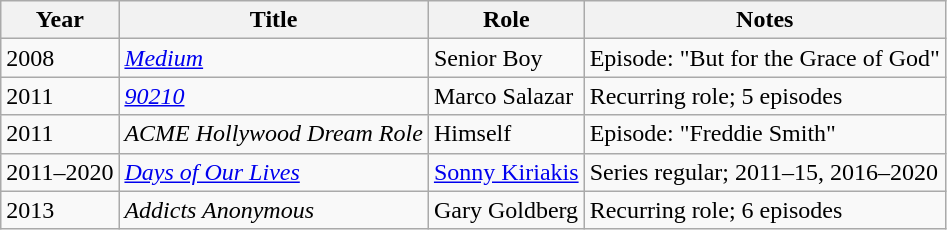<table class="wikitable">
<tr>
<th>Year</th>
<th>Title</th>
<th>Role</th>
<th>Notes</th>
</tr>
<tr>
<td>2008</td>
<td><em><a href='#'>Medium</a></em></td>
<td>Senior Boy</td>
<td>Episode: "But for the Grace of God"</td>
</tr>
<tr>
<td>2011</td>
<td><em><a href='#'>90210</a></em></td>
<td>Marco Salazar</td>
<td>Recurring role; 5 episodes</td>
</tr>
<tr>
<td>2011</td>
<td><em>ACME Hollywood Dream Role</em></td>
<td>Himself</td>
<td>Episode: "Freddie Smith"</td>
</tr>
<tr>
<td>2011–2020</td>
<td><em><a href='#'>Days of Our Lives</a></em></td>
<td><a href='#'>Sonny Kiriakis</a></td>
<td>Series regular; 2011–15, 2016–2020</td>
</tr>
<tr>
<td>2013</td>
<td><em>Addicts Anonymous</em></td>
<td>Gary Goldberg</td>
<td>Recurring role; 6 episodes</td>
</tr>
</table>
